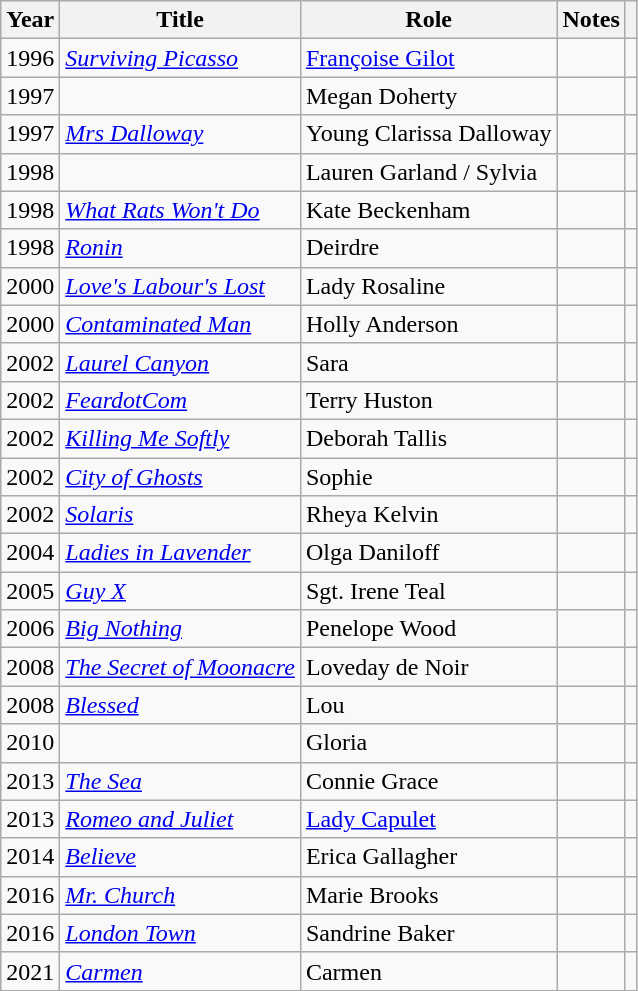<table class="wikitable plainrowheaders sortable">
<tr>
<th scope="col">Year</th>
<th scope="col">Title</th>
<th scope="col">Role</th>
<th scope="col" class="unsortable">Notes</th>
<th scope="col" class="unsortable"></th>
</tr>
<tr>
<td>1996</td>
<td><em><a href='#'>Surviving Picasso</a></em></td>
<td><a href='#'>Françoise Gilot</a></td>
<td></td>
<td style="text-align: center;"></td>
</tr>
<tr>
<td>1997</td>
<td><em></em></td>
<td>Megan Doherty</td>
<td></td>
<td style="text-align: center;"></td>
</tr>
<tr>
<td>1997</td>
<td><em><a href='#'>Mrs Dalloway</a></em></td>
<td>Young Clarissa Dalloway</td>
<td></td>
<td style="text-align: center;"></td>
</tr>
<tr>
<td>1998</td>
<td><em></em></td>
<td>Lauren Garland / Sylvia</td>
<td></td>
<td style="text-align: center;"></td>
</tr>
<tr>
<td>1998</td>
<td><em><a href='#'>What Rats Won't Do</a></em></td>
<td>Kate Beckenham</td>
<td></td>
<td style="text-align: center;"></td>
</tr>
<tr>
<td>1998</td>
<td><em><a href='#'>Ronin</a></em></td>
<td>Deirdre</td>
<td></td>
<td style="text-align: center;"></td>
</tr>
<tr>
<td>2000</td>
<td><em><a href='#'>Love's Labour's Lost</a></em></td>
<td>Lady Rosaline</td>
<td></td>
<td style="text-align: center;"></td>
</tr>
<tr>
<td>2000</td>
<td><em><a href='#'>Contaminated Man</a></em></td>
<td>Holly Anderson</td>
<td></td>
<td style="text-align: center;"></td>
</tr>
<tr>
<td>2002</td>
<td><em><a href='#'>Laurel Canyon</a></em></td>
<td>Sara</td>
<td></td>
<td style="text-align: center;"></td>
</tr>
<tr>
<td>2002</td>
<td><em><a href='#'>FeardotCom</a></em></td>
<td>Terry Huston</td>
<td></td>
<td style="text-align: center;"></td>
</tr>
<tr>
<td>2002</td>
<td><em><a href='#'>Killing Me Softly</a></em></td>
<td>Deborah Tallis</td>
<td></td>
<td style="text-align: center;"></td>
</tr>
<tr>
<td>2002</td>
<td><em><a href='#'>City of Ghosts</a></em></td>
<td>Sophie</td>
<td></td>
<td style="text-align: center;"></td>
</tr>
<tr>
<td>2002</td>
<td><em><a href='#'>Solaris</a></em></td>
<td>Rheya Kelvin</td>
<td></td>
<td style="text-align: center;"></td>
</tr>
<tr>
<td>2004</td>
<td><em><a href='#'>Ladies in Lavender</a></em></td>
<td>Olga Daniloff</td>
<td></td>
<td style="text-align: center;"></td>
</tr>
<tr>
<td>2005</td>
<td><em><a href='#'>Guy X</a></em></td>
<td>Sgt. Irene Teal</td>
<td></td>
<td style="text-align: center;"></td>
</tr>
<tr>
<td>2006</td>
<td><em><a href='#'>Big Nothing</a></em></td>
<td>Penelope Wood</td>
<td></td>
<td style="text-align: center;"></td>
</tr>
<tr>
<td>2008</td>
<td><em><a href='#'>The Secret of Moonacre</a></em></td>
<td>Loveday de Noir</td>
<td></td>
<td style="text-align: center;"></td>
</tr>
<tr>
<td>2008</td>
<td><em><a href='#'>Blessed</a></em></td>
<td>Lou</td>
<td></td>
<td style="text-align: center;"></td>
</tr>
<tr>
<td>2010</td>
<td><em></em></td>
<td>Gloria</td>
<td></td>
<td style="text-align: center;"></td>
</tr>
<tr>
<td>2013</td>
<td><em><a href='#'>The Sea</a></em></td>
<td>Connie Grace</td>
<td></td>
<td style="text-align: center;"></td>
</tr>
<tr>
<td>2013</td>
<td><em><a href='#'>Romeo and Juliet</a></em></td>
<td><a href='#'>Lady Capulet</a></td>
<td></td>
<td style="text-align: center;"></td>
</tr>
<tr>
<td>2014</td>
<td><em><a href='#'>Believe</a></em></td>
<td>Erica Gallagher</td>
<td></td>
<td style="text-align: center;"></td>
</tr>
<tr>
<td>2016</td>
<td><em><a href='#'>Mr. Church</a></em></td>
<td>Marie Brooks</td>
<td></td>
<td style="text-align: center;"></td>
</tr>
<tr>
<td>2016</td>
<td><em><a href='#'>London Town</a></em></td>
<td>Sandrine Baker</td>
<td></td>
<td style="text-align: center;"></td>
</tr>
<tr>
<td>2021</td>
<td><em><a href='#'>Carmen</a></em></td>
<td>Carmen</td>
<td></td>
<td style="text-align: center;"></td>
</tr>
</table>
